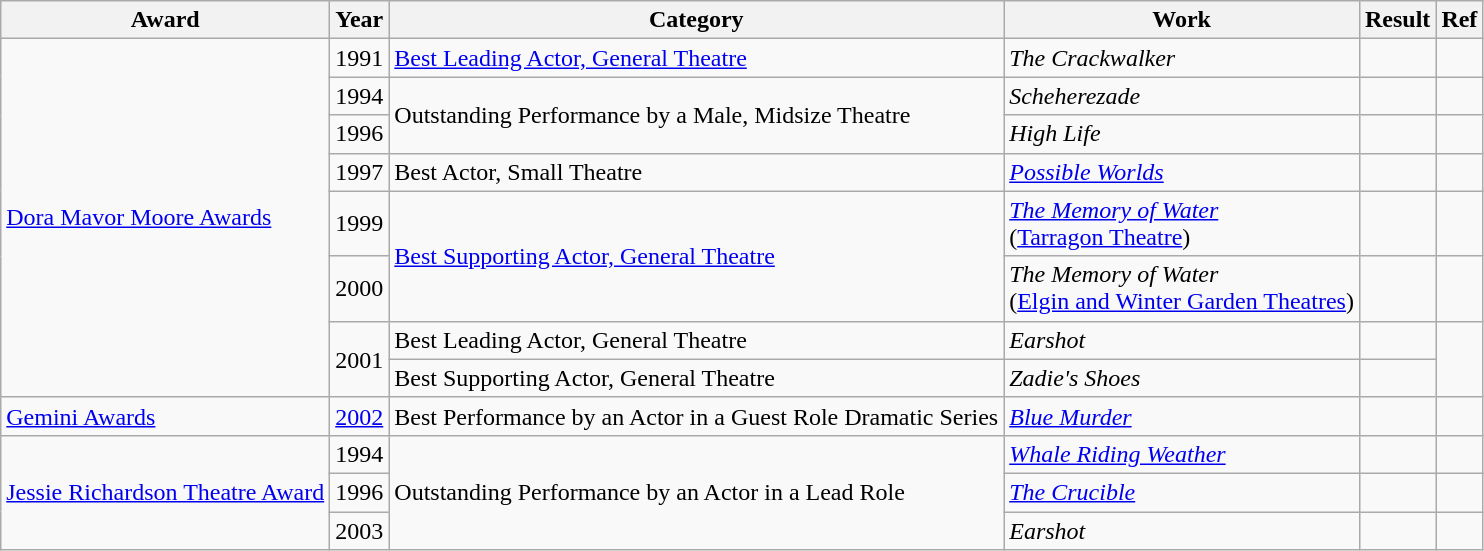<table class="wikitable plainrowheaders sortable">
<tr>
<th>Award</th>
<th>Year</th>
<th>Category</th>
<th>Work</th>
<th>Result</th>
<th>Ref</th>
</tr>
<tr>
<td rowspan=8><a href='#'>Dora Mavor Moore Awards</a></td>
<td>1991</td>
<td><a href='#'>Best Leading Actor, General Theatre</a></td>
<td><em>The Crackwalker</em></td>
<td></td>
<td></td>
</tr>
<tr>
<td>1994</td>
<td rowspan=2>Outstanding Performance by a Male, Midsize Theatre</td>
<td><em>Scheherezade</em></td>
<td></td>
<td></td>
</tr>
<tr>
<td>1996</td>
<td><em>High Life</em></td>
<td></td>
<td></td>
</tr>
<tr>
<td>1997</td>
<td>Best Actor, Small Theatre</td>
<td><em><a href='#'>Possible Worlds</a></em></td>
<td></td>
<td></td>
</tr>
<tr>
<td>1999</td>
<td rowspan=2><a href='#'>Best Supporting Actor, General Theatre</a></td>
<td><em><a href='#'>The Memory of Water</a></em><br>(<a href='#'>Tarragon Theatre</a>)</td>
<td></td>
<td></td>
</tr>
<tr>
<td>2000</td>
<td><em>The Memory of Water</em><br>(<a href='#'>Elgin and Winter Garden Theatres</a>)</td>
<td></td>
<td></td>
</tr>
<tr>
<td rowspan=2>2001</td>
<td>Best Leading Actor, General Theatre</td>
<td><em>Earshot</em></td>
<td></td>
<td rowspan=2></td>
</tr>
<tr>
<td>Best Supporting Actor, General Theatre</td>
<td><em>Zadie's Shoes</em></td>
<td></td>
</tr>
<tr>
<td><a href='#'>Gemini Awards</a></td>
<td><a href='#'>2002</a></td>
<td>Best Performance by an Actor in a Guest Role Dramatic Series</td>
<td><em><a href='#'>Blue Murder</a></em></td>
<td></td>
<td></td>
</tr>
<tr>
<td rowspan=3><a href='#'>Jessie Richardson Theatre Award</a></td>
<td>1994</td>
<td rowspan=3>Outstanding Performance by an Actor in a Lead Role</td>
<td><em><a href='#'>Whale Riding Weather</a></em></td>
<td></td>
<td></td>
</tr>
<tr>
<td>1996</td>
<td><em><a href='#'>The Crucible</a></em></td>
<td></td>
<td></td>
</tr>
<tr>
<td>2003</td>
<td><em>Earshot</em></td>
<td></td>
<td></td>
</tr>
</table>
